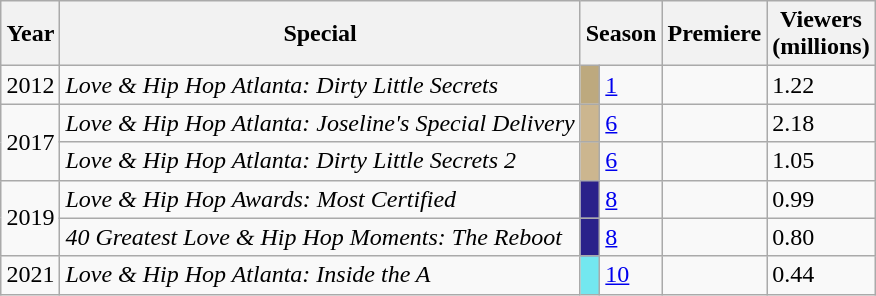<table class="wikitable sortable plainrowheaders" style="margin:auto;">
<tr>
<th scope="col">Year</th>
<th scope="col">Special</th>
<th scope="col" colspan="2">Season</th>
<th scope="col">Premiere</th>
<th scope="col">Viewers<br>(millions)</th>
</tr>
<tr>
<td>2012</td>
<td><em>Love & Hip Hop Atlanta: Dirty Little Secrets</em></td>
<th scope="row" style="background:#bda97e; color: #000000;"></th>
<td><a href='#'>1</a></td>
<td></td>
<td>1.22</td>
</tr>
<tr>
<td rowspan="2">2017</td>
<td><em>Love & Hip Hop Atlanta: Joseline's Special Delivery</em></td>
<th scope="row" style="background:#ccb68f; color: #000000;"></th>
<td><a href='#'>6</a></td>
<td></td>
<td>2.18</td>
</tr>
<tr>
<td><em>Love & Hip Hop Atlanta: Dirty Little Secrets 2</em></td>
<th scope="row" style="background:#ccb68f; color: #000000;"></th>
<td><a href='#'>6</a></td>
<td></td>
<td>1.05</td>
</tr>
<tr>
<td rowspan="2">2019</td>
<td><em>Love & Hip Hop Awards: Most Certified</em></td>
<th scope="row" style="background:#2a218a; color: #000000;"></th>
<td><a href='#'>8</a></td>
<td></td>
<td>0.99</td>
</tr>
<tr>
<td><em>40 Greatest Love & Hip Hop Moments: The Reboot</em></td>
<th scope="row" style="background:#2a218a; color: #000000;"></th>
<td><a href='#'>8</a></td>
<td></td>
<td>0.80</td>
</tr>
<tr>
<td>2021</td>
<td><em>Love & Hip Hop Atlanta: Inside the A</em></td>
<th scope="row" style="background:#73e7ef; color: #000000;"></th>
<td><a href='#'>10</a></td>
<td></td>
<td>0.44</td>
</tr>
</table>
